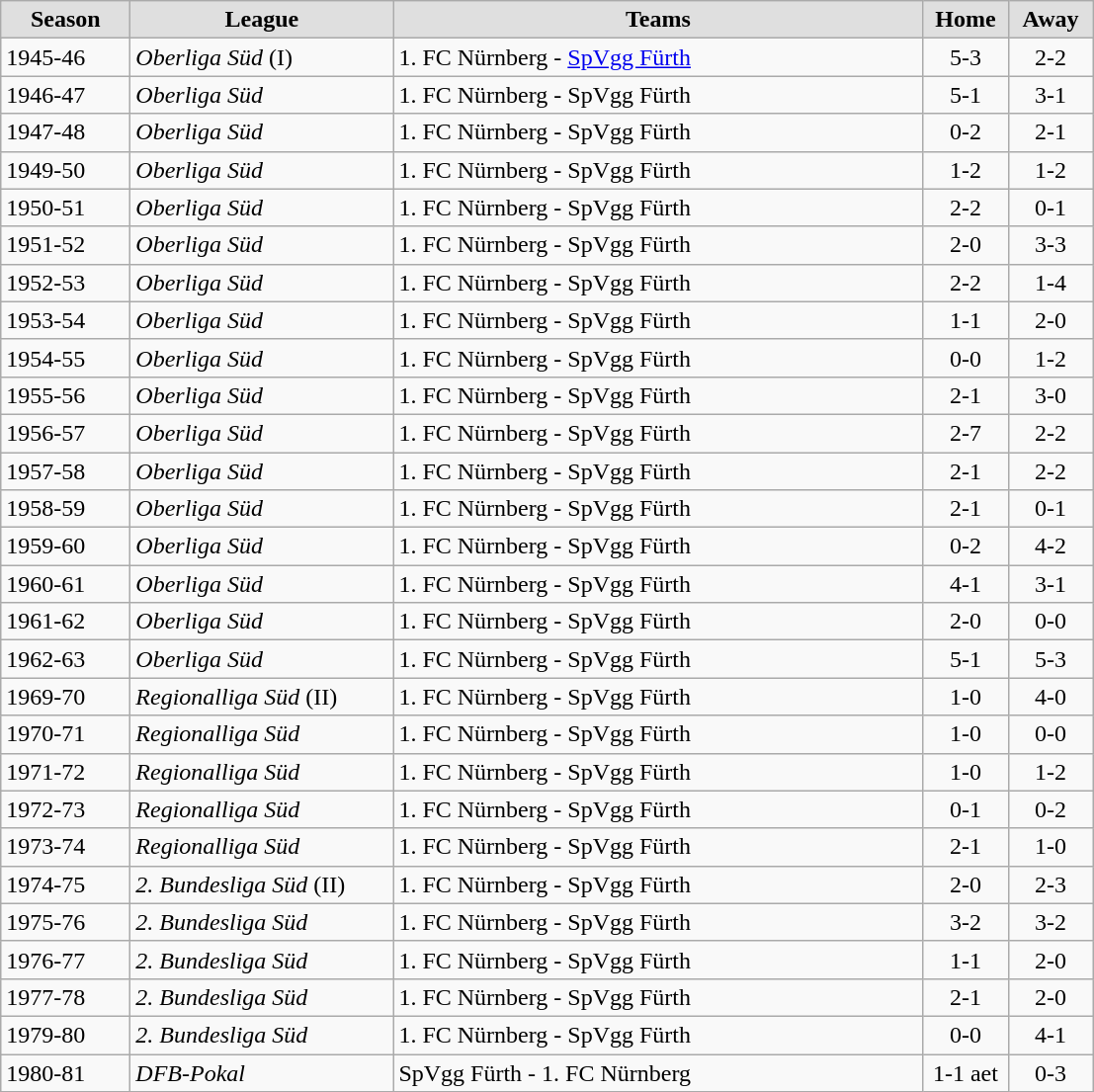<table class="wikitable">
<tr style="text-align:center; background:#dfdfdf;">
<td style="width:80px;"><strong>Season</strong></td>
<td style="width:170px;"><strong>League</strong></td>
<td style="width:350px;"><strong>Teams</strong></td>
<td style="width:50px;"><strong>Home</strong></td>
<td style="width:50px;"><strong>Away</strong></td>
</tr>
<tr>
<td style="text-align:left;">1945-46</td>
<td style="text-align:left;"><em>Oberliga Süd</em> (I)</td>
<td style="text-align:left;">1. FC Nürnberg - <a href='#'>SpVgg Fürth</a></td>
<td style="text-align:center;">5-3</td>
<td style="text-align:center;">2-2</td>
</tr>
<tr>
<td style="text-align:left;">1946-47</td>
<td style="text-align:left;"><em>Oberliga Süd</em></td>
<td style="text-align:left;">1. FC Nürnberg - SpVgg Fürth</td>
<td style="text-align:center;">5-1</td>
<td style="text-align:center;">3-1</td>
</tr>
<tr>
<td style="text-align:left;">1947-48</td>
<td style="text-align:left;"><em>Oberliga Süd</em></td>
<td style="text-align:left;">1. FC Nürnberg - SpVgg Fürth</td>
<td style="text-align:center;">0-2</td>
<td style="text-align:center;">2-1</td>
</tr>
<tr>
<td style="text-align:left;">1949-50</td>
<td style="text-align:left;"><em>Oberliga Süd</em></td>
<td style="text-align:left;">1. FC Nürnberg - SpVgg Fürth</td>
<td style="text-align:center;">1-2</td>
<td style="text-align:center;">1-2</td>
</tr>
<tr>
<td style="text-align:left;">1950-51</td>
<td style="text-align:left;"><em>Oberliga Süd</em></td>
<td style="text-align:left;">1. FC Nürnberg - SpVgg Fürth</td>
<td style="text-align:center;">2-2</td>
<td style="text-align:center;">0-1</td>
</tr>
<tr>
<td style="text-align:left;">1951-52</td>
<td style="text-align:left;"><em>Oberliga Süd</em></td>
<td style="text-align:left;">1. FC Nürnberg - SpVgg Fürth</td>
<td style="text-align:center;">2-0</td>
<td style="text-align:center;">3-3</td>
</tr>
<tr>
<td style="text-align:left;">1952-53</td>
<td style="text-align:left;"><em>Oberliga Süd</em></td>
<td style="text-align:left;">1. FC Nürnberg - SpVgg Fürth</td>
<td style="text-align:center;">2-2</td>
<td style="text-align:center;">1-4</td>
</tr>
<tr>
<td style="text-align:left;">1953-54</td>
<td style="text-align:left;"><em>Oberliga Süd</em></td>
<td style="text-align:left;">1. FC Nürnberg - SpVgg Fürth</td>
<td style="text-align:center;">1-1</td>
<td style="text-align:center;">2-0</td>
</tr>
<tr>
<td style="text-align:left;">1954-55</td>
<td style="text-align:left;"><em>Oberliga Süd</em></td>
<td style="text-align:left;">1. FC Nürnberg - SpVgg Fürth</td>
<td style="text-align:center;">0-0</td>
<td style="text-align:center;">1-2</td>
</tr>
<tr>
<td style="text-align:left;">1955-56</td>
<td style="text-align:left;"><em>Oberliga Süd</em></td>
<td style="text-align:left;">1. FC Nürnberg - SpVgg Fürth</td>
<td style="text-align:center;">2-1</td>
<td style="text-align:center;">3-0</td>
</tr>
<tr>
<td style="text-align:left;">1956-57</td>
<td style="text-align:left;"><em>Oberliga Süd</em></td>
<td style="text-align:left;">1. FC Nürnberg - SpVgg Fürth</td>
<td style="text-align:center;">2-7</td>
<td style="text-align:center;">2-2</td>
</tr>
<tr>
<td style="text-align:left;">1957-58</td>
<td style="text-align:left;"><em>Oberliga Süd</em></td>
<td style="text-align:left;">1. FC Nürnberg - SpVgg Fürth</td>
<td style="text-align:center;">2-1</td>
<td style="text-align:center;">2-2</td>
</tr>
<tr>
<td style="text-align:left;">1958-59</td>
<td style="text-align:left;"><em>Oberliga Süd</em></td>
<td style="text-align:left;">1. FC Nürnberg - SpVgg Fürth</td>
<td style="text-align:center;">2-1</td>
<td style="text-align:center;">0-1</td>
</tr>
<tr>
<td style="text-align:left;">1959-60</td>
<td style="text-align:left;"><em>Oberliga Süd</em></td>
<td style="text-align:left;">1. FC Nürnberg - SpVgg Fürth</td>
<td style="text-align:center;">0-2</td>
<td style="text-align:center;">4-2</td>
</tr>
<tr>
<td style="text-align:left;">1960-61</td>
<td style="text-align:left;"><em>Oberliga Süd</em></td>
<td style="text-align:left;">1. FC Nürnberg - SpVgg Fürth</td>
<td style="text-align:center;">4-1</td>
<td style="text-align:center;">3-1</td>
</tr>
<tr>
<td style="text-align:left;">1961-62</td>
<td style="text-align:left;"><em>Oberliga Süd</em></td>
<td style="text-align:left;">1. FC Nürnberg - SpVgg Fürth</td>
<td style="text-align:center;">2-0</td>
<td style="text-align:center;">0-0</td>
</tr>
<tr>
<td style="text-align:left;">1962-63</td>
<td style="text-align:left;"><em>Oberliga Süd</em></td>
<td style="text-align:left;">1. FC Nürnberg - SpVgg Fürth</td>
<td style="text-align:center;">5-1</td>
<td style="text-align:center;">5-3</td>
</tr>
<tr>
<td style="text-align:left;">1969-70</td>
<td style="text-align:left;"><em>Regionalliga Süd</em> (II)</td>
<td style="text-align:left;">1. FC Nürnberg - SpVgg Fürth</td>
<td style="text-align:center;">1-0</td>
<td style="text-align:center;">4-0</td>
</tr>
<tr>
<td style="text-align:left;">1970-71</td>
<td style="text-align:left;"><em>Regionalliga Süd</em></td>
<td style="text-align:left;">1. FC Nürnberg - SpVgg Fürth</td>
<td style="text-align:center;">1-0</td>
<td style="text-align:center;">0-0</td>
</tr>
<tr>
<td style="text-align:left;">1971-72</td>
<td style="text-align:left;"><em>Regionalliga Süd</em></td>
<td style="text-align:left;">1. FC Nürnberg - SpVgg Fürth</td>
<td style="text-align:center;">1-0</td>
<td style="text-align:center;">1-2</td>
</tr>
<tr>
<td style="text-align:left;">1972-73</td>
<td style="text-align:left;"><em>Regionalliga Süd</em></td>
<td style="text-align:left;">1. FC Nürnberg - SpVgg Fürth</td>
<td style="text-align:center;">0-1</td>
<td style="text-align:center;">0-2</td>
</tr>
<tr>
<td style="text-align:left;">1973-74</td>
<td style="text-align:left;"><em>Regionalliga Süd</em></td>
<td style="text-align:left;">1. FC Nürnberg - SpVgg Fürth</td>
<td style="text-align:center;">2-1</td>
<td style="text-align:center;">1-0</td>
</tr>
<tr>
<td style="text-align:left;">1974-75</td>
<td style="text-align:left;"><em>2. Bundesliga Süd</em> (II)</td>
<td style="text-align:left;">1. FC Nürnberg - SpVgg Fürth</td>
<td style="text-align:center;">2-0</td>
<td style="text-align:center;">2-3</td>
</tr>
<tr>
<td style="text-align:left;">1975-76</td>
<td style="text-align:left;"><em>2. Bundesliga Süd</em></td>
<td style="text-align:left;">1. FC Nürnberg - SpVgg Fürth</td>
<td style="text-align:center;">3-2</td>
<td style="text-align:center;">3-2</td>
</tr>
<tr>
<td style="text-align:left;">1976-77</td>
<td style="text-align:left;"><em>2. Bundesliga Süd</em></td>
<td style="text-align:left;">1. FC Nürnberg - SpVgg Fürth</td>
<td style="text-align:center;">1-1</td>
<td style="text-align:center;">2-0</td>
</tr>
<tr>
<td style="text-align:left;">1977-78</td>
<td style="text-align:left;"><em>2. Bundesliga Süd</em></td>
<td style="text-align:left;">1. FC Nürnberg - SpVgg Fürth</td>
<td style="text-align:center;">2-1</td>
<td style="text-align:center;">2-0</td>
</tr>
<tr>
<td style="text-align:left;">1979-80</td>
<td style="text-align:left;"><em>2. Bundesliga Süd</em></td>
<td style="text-align:left;">1. FC Nürnberg - SpVgg Fürth</td>
<td style="text-align:center;">0-0</td>
<td style="text-align:center;">4-1</td>
</tr>
<tr>
<td style="text-align:left;">1980-81</td>
<td style="text-align:left;"><em>DFB-Pokal</em></td>
<td style="text-align:left;">SpVgg Fürth - 1. FC Nürnberg</td>
<td style="text-align:center;">1-1 aet</td>
<td style="text-align:center;">0-3</td>
</tr>
</table>
